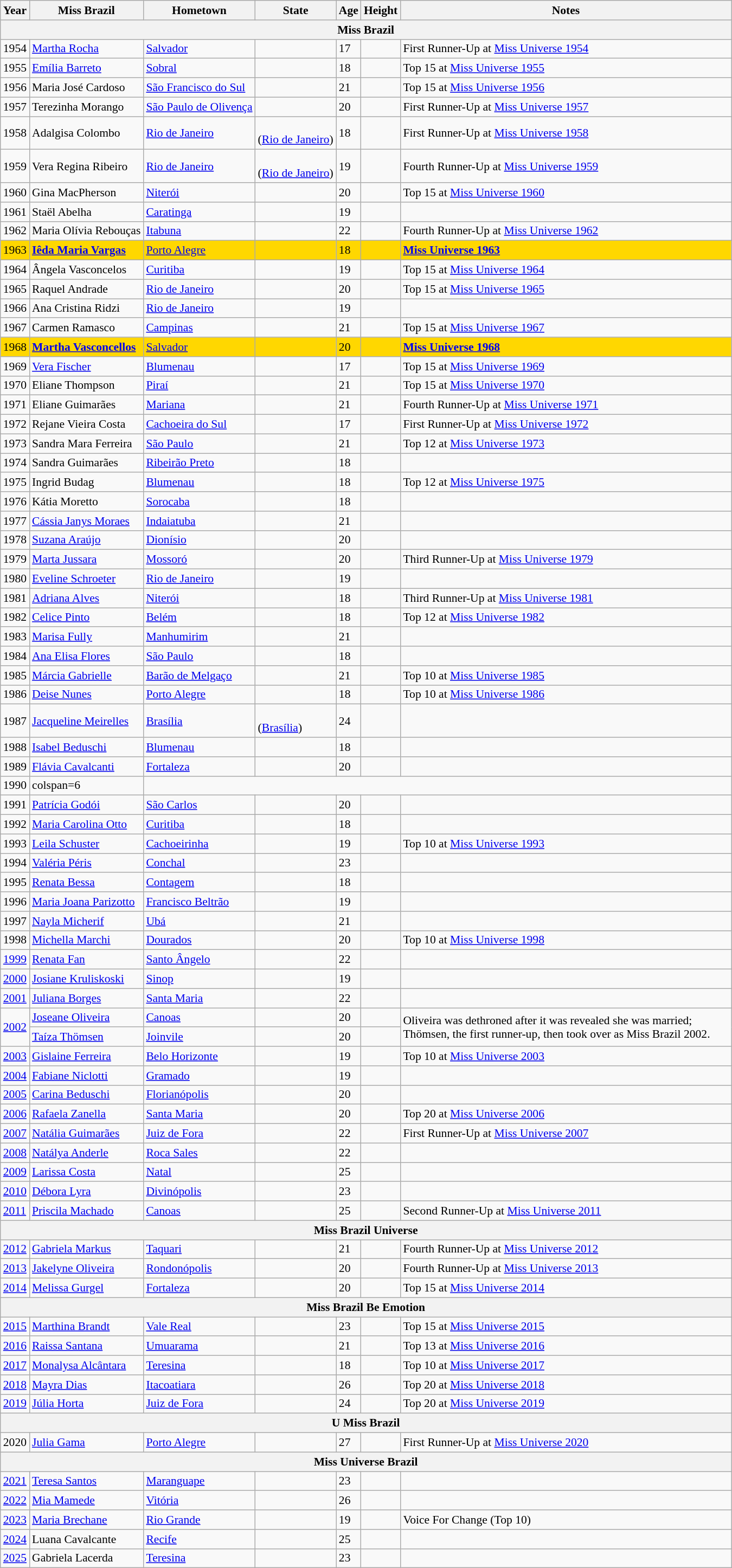<table class="wikitable sortable" style="font-size: 90%;">
<tr>
<th>Year</th>
<th>Miss Brazil</th>
<th>Hometown</th>
<th>State</th>
<th>Age</th>
<th>Height</th>
<th>Notes</th>
</tr>
<tr>
<th colspan=7>Miss Brazil</th>
</tr>
<tr>
<td>1954</td>
<td><a href='#'>Martha Rocha</a></td>
<td><a href='#'>Salvador</a></td>
<td></td>
<td>17</td>
<td></td>
<td>First Runner-Up at <a href='#'>Miss Universe 1954</a></td>
</tr>
<tr>
<td>1955</td>
<td><a href='#'>Emília Barreto</a></td>
<td><a href='#'>Sobral</a></td>
<td></td>
<td>18</td>
<td></td>
<td>Top 15 at <a href='#'>Miss Universe 1955</a></td>
</tr>
<tr>
<td>1956</td>
<td>Maria José Cardoso</td>
<td><a href='#'>São Francisco do Sul</a></td>
<td></td>
<td>21</td>
<td></td>
<td>Top 15 at <a href='#'>Miss Universe 1956</a></td>
</tr>
<tr>
<td>1957</td>
<td>Terezinha Morango</td>
<td><a href='#'>São Paulo de Olivença</a></td>
<td></td>
<td>20</td>
<td></td>
<td>First Runner-Up at <a href='#'>Miss Universe 1957</a></td>
</tr>
<tr>
<td>1958</td>
<td>Adalgisa Colombo</td>
<td><a href='#'>Rio de Janeiro</a></td>
<td><br>(<a href='#'>Rio de Janeiro</a>)</td>
<td>18</td>
<td></td>
<td>First Runner-Up at <a href='#'>Miss Universe 1958</a></td>
</tr>
<tr>
<td>1959</td>
<td>Vera Regina Ribeiro</td>
<td><a href='#'>Rio de Janeiro</a></td>
<td><br>(<a href='#'>Rio de Janeiro</a>)</td>
<td>19</td>
<td></td>
<td>Fourth Runner-Up at <a href='#'>Miss Universe 1959</a></td>
</tr>
<tr>
<td>1960</td>
<td>Gina MacPherson</td>
<td><a href='#'>Niterói</a></td>
<td></td>
<td>20</td>
<td></td>
<td>Top 15 at <a href='#'>Miss Universe 1960</a></td>
</tr>
<tr>
<td>1961</td>
<td>Staël Abelha</td>
<td><a href='#'>Caratinga</a></td>
<td></td>
<td>19</td>
<td></td>
<td></td>
</tr>
<tr>
<td>1962</td>
<td>Maria Olívia Rebouças</td>
<td><a href='#'>Itabuna</a></td>
<td></td>
<td>22</td>
<td></td>
<td>Fourth Runner-Up at <a href='#'>Miss Universe 1962</a></td>
</tr>
<tr bgcolor=gold>
<td>1963</td>
<td><strong><a href='#'>Iêda Maria Vargas</a></strong></td>
<td><a href='#'>Porto Alegre</a></td>
<td></td>
<td>18</td>
<td></td>
<td><strong><a href='#'>Miss Universe 1963</a></strong></td>
</tr>
<tr>
<td>1964</td>
<td>Ângela Vasconcelos</td>
<td><a href='#'>Curitiba</a></td>
<td></td>
<td>19</td>
<td></td>
<td>Top 15 at <a href='#'>Miss Universe 1964</a></td>
</tr>
<tr>
<td>1965</td>
<td>Raquel Andrade</td>
<td><a href='#'>Rio de Janeiro</a></td>
<td></td>
<td>20</td>
<td></td>
<td>Top 15 at <a href='#'>Miss Universe 1965</a></td>
</tr>
<tr>
<td>1966</td>
<td>Ana Cristina Ridzi</td>
<td><a href='#'>Rio de Janeiro</a></td>
<td></td>
<td>19</td>
<td></td>
<td></td>
</tr>
<tr>
<td>1967</td>
<td>Carmen Ramasco</td>
<td><a href='#'>Campinas</a></td>
<td></td>
<td>21</td>
<td></td>
<td>Top 15 at <a href='#'>Miss Universe 1967</a></td>
</tr>
<tr bgcolor=gold>
<td>1968</td>
<td><strong><a href='#'>Martha Vasconcellos</a></strong></td>
<td><a href='#'>Salvador</a></td>
<td></td>
<td>20</td>
<td></td>
<td><strong><a href='#'>Miss Universe 1968</a></strong></td>
</tr>
<tr>
<td>1969</td>
<td><a href='#'>Vera Fischer</a></td>
<td><a href='#'>Blumenau</a></td>
<td></td>
<td>17</td>
<td></td>
<td>Top 15 at <a href='#'>Miss Universe 1969</a></td>
</tr>
<tr>
<td>1970</td>
<td>Eliane Thompson</td>
<td><a href='#'>Piraí</a></td>
<td></td>
<td>21</td>
<td></td>
<td>Top 15 at <a href='#'>Miss Universe 1970</a></td>
</tr>
<tr>
<td>1971</td>
<td>Eliane Guimarães</td>
<td><a href='#'>Mariana</a></td>
<td></td>
<td>21</td>
<td></td>
<td>Fourth Runner-Up at <a href='#'>Miss Universe 1971</a></td>
</tr>
<tr>
<td>1972</td>
<td>Rejane Vieira Costa</td>
<td><a href='#'>Cachoeira do Sul</a></td>
<td></td>
<td>17</td>
<td></td>
<td>First Runner-Up at <a href='#'>Miss Universe 1972</a></td>
</tr>
<tr>
<td>1973</td>
<td>Sandra Mara Ferreira</td>
<td><a href='#'>São Paulo</a></td>
<td></td>
<td>21</td>
<td></td>
<td>Top 12 at <a href='#'>Miss Universe 1973</a></td>
</tr>
<tr>
<td>1974</td>
<td>Sandra Guimarães</td>
<td><a href='#'>Ribeirão Preto</a></td>
<td></td>
<td>18</td>
<td></td>
<td></td>
</tr>
<tr>
<td>1975</td>
<td>Ingrid Budag</td>
<td><a href='#'>Blumenau</a></td>
<td></td>
<td>18</td>
<td></td>
<td>Top 12 at <a href='#'>Miss Universe 1975</a></td>
</tr>
<tr>
<td>1976</td>
<td>Kátia Moretto</td>
<td><a href='#'>Sorocaba</a></td>
<td></td>
<td>18</td>
<td></td>
<td></td>
</tr>
<tr>
<td>1977</td>
<td><a href='#'>Cássia Janys Moraes</a></td>
<td><a href='#'>Indaiatuba</a></td>
<td></td>
<td>21</td>
<td></td>
<td></td>
</tr>
<tr>
<td>1978</td>
<td><a href='#'>Suzana Araújo</a></td>
<td><a href='#'>Dionísio</a></td>
<td></td>
<td>20</td>
<td></td>
<td></td>
</tr>
<tr>
<td>1979</td>
<td><a href='#'>Marta Jussara</a></td>
<td><a href='#'>Mossoró</a></td>
<td></td>
<td>20</td>
<td></td>
<td>Third Runner-Up at <a href='#'>Miss Universe 1979</a></td>
</tr>
<tr>
<td>1980</td>
<td><a href='#'>Eveline Schroeter</a></td>
<td><a href='#'>Rio de Janeiro</a></td>
<td></td>
<td>19</td>
<td></td>
<td></td>
</tr>
<tr>
<td>1981</td>
<td><a href='#'>Adriana Alves</a></td>
<td><a href='#'>Niterói</a></td>
<td></td>
<td>18</td>
<td></td>
<td>Third Runner-Up at <a href='#'>Miss Universe 1981</a></td>
</tr>
<tr>
<td>1982</td>
<td><a href='#'>Celice Pinto</a></td>
<td><a href='#'>Belém</a></td>
<td></td>
<td>18</td>
<td></td>
<td>Top 12 at <a href='#'>Miss Universe 1982</a></td>
</tr>
<tr>
<td>1983</td>
<td><a href='#'>Marisa Fully</a></td>
<td><a href='#'>Manhumirim</a></td>
<td></td>
<td>21</td>
<td></td>
<td></td>
</tr>
<tr>
<td>1984</td>
<td><a href='#'>Ana Elisa Flores</a></td>
<td><a href='#'>São Paulo</a></td>
<td></td>
<td>18</td>
<td></td>
<td></td>
</tr>
<tr>
<td>1985</td>
<td><a href='#'>Márcia Gabrielle</a></td>
<td><a href='#'>Barão de Melgaço</a></td>
<td></td>
<td>21</td>
<td></td>
<td>Top 10 at <a href='#'>Miss Universe 1985</a></td>
</tr>
<tr>
<td>1986</td>
<td><a href='#'>Deise Nunes</a></td>
<td><a href='#'>Porto Alegre</a></td>
<td></td>
<td>18</td>
<td></td>
<td>Top 10 at <a href='#'>Miss Universe 1986</a></td>
</tr>
<tr>
<td>1987</td>
<td><a href='#'>Jacqueline Meirelles</a></td>
<td><a href='#'>Brasília</a></td>
<td><br>(<a href='#'>Brasília</a>)</td>
<td>24</td>
<td></td>
<td></td>
</tr>
<tr>
<td>1988</td>
<td><a href='#'>Isabel Beduschi</a></td>
<td><a href='#'>Blumenau</a></td>
<td></td>
<td>18</td>
<td></td>
<td></td>
</tr>
<tr>
<td>1989</td>
<td><a href='#'>Flávia Cavalcanti</a></td>
<td><a href='#'>Fortaleza</a></td>
<td></td>
<td>20</td>
<td></td>
<td></td>
</tr>
<tr>
<td>1990</td>
<td>colspan=6 </td>
</tr>
<tr>
<td>1991</td>
<td><a href='#'>Patrícia Godói</a></td>
<td><a href='#'>São Carlos</a></td>
<td></td>
<td>20</td>
<td></td>
<td></td>
</tr>
<tr>
<td>1992</td>
<td><a href='#'>Maria Carolina Otto</a></td>
<td><a href='#'>Curitiba</a></td>
<td></td>
<td>18</td>
<td></td>
<td></td>
</tr>
<tr>
<td>1993</td>
<td><a href='#'>Leila Schuster</a></td>
<td><a href='#'>Cachoeirinha</a></td>
<td></td>
<td>19</td>
<td></td>
<td>Top 10 at <a href='#'>Miss Universe 1993</a></td>
</tr>
<tr>
<td>1994</td>
<td><a href='#'>Valéria Péris</a></td>
<td><a href='#'>Conchal</a></td>
<td></td>
<td>23</td>
<td></td>
<td></td>
</tr>
<tr>
<td>1995</td>
<td><a href='#'>Renata Bessa</a></td>
<td><a href='#'>Contagem</a></td>
<td></td>
<td>18</td>
<td></td>
<td></td>
</tr>
<tr>
<td>1996</td>
<td><a href='#'>Maria Joana Parizotto</a></td>
<td><a href='#'>Francisco Beltrão</a></td>
<td></td>
<td>19</td>
<td></td>
<td></td>
</tr>
<tr>
<td>1997</td>
<td><a href='#'>Nayla Micherif</a></td>
<td><a href='#'>Ubá</a></td>
<td></td>
<td>21</td>
<td></td>
<td></td>
</tr>
<tr>
<td>1998</td>
<td><a href='#'>Michella Marchi</a></td>
<td><a href='#'>Dourados</a></td>
<td></td>
<td>20</td>
<td></td>
<td>Top 10 at <a href='#'>Miss Universe 1998</a></td>
</tr>
<tr>
<td><a href='#'>1999</a></td>
<td><a href='#'>Renata Fan</a></td>
<td><a href='#'>Santo Ângelo</a></td>
<td></td>
<td>22</td>
<td></td>
<td></td>
</tr>
<tr>
<td><a href='#'>2000</a></td>
<td><a href='#'>Josiane Kruliskoski</a></td>
<td><a href='#'>Sinop</a></td>
<td></td>
<td>19</td>
<td></td>
<td></td>
</tr>
<tr>
<td><a href='#'>2001</a></td>
<td><a href='#'>Juliana Borges</a></td>
<td><a href='#'>Santa Maria</a></td>
<td></td>
<td>22</td>
<td></td>
<td></td>
</tr>
<tr>
<td rowspan=2><a href='#'>2002</a></td>
<td><a href='#'>Joseane Oliveira</a></td>
<td><a href='#'>Canoas</a></td>
<td></td>
<td>20</td>
<td></td>
<td width=400 rowspan=2>Oliveira was dethroned after it was revealed she was married; Thömsen, the first runner-up, then took over as Miss Brazil 2002.</td>
</tr>
<tr>
<td><a href='#'>Taíza Thömsen</a></td>
<td><a href='#'>Joinvile</a></td>
<td></td>
<td>20</td>
<td></td>
</tr>
<tr>
<td><a href='#'>2003</a></td>
<td><a href='#'>Gislaine Ferreira</a></td>
<td><a href='#'>Belo Horizonte</a></td>
<td></td>
<td>19</td>
<td></td>
<td>Top 10 at <a href='#'>Miss Universe 2003</a></td>
</tr>
<tr>
<td><a href='#'>2004</a></td>
<td><a href='#'>Fabiane Niclotti</a></td>
<td><a href='#'>Gramado</a></td>
<td></td>
<td>19</td>
<td></td>
<td></td>
</tr>
<tr>
<td><a href='#'>2005</a></td>
<td><a href='#'>Carina Beduschi</a></td>
<td><a href='#'>Florianópolis</a></td>
<td></td>
<td>20</td>
<td></td>
<td></td>
</tr>
<tr>
<td><a href='#'>2006</a></td>
<td><a href='#'>Rafaela Zanella</a></td>
<td><a href='#'>Santa Maria</a></td>
<td></td>
<td>20</td>
<td></td>
<td>Top 20 at <a href='#'>Miss Universe 2006</a></td>
</tr>
<tr>
<td><a href='#'>2007</a></td>
<td><a href='#'>Natália Guimarães</a></td>
<td><a href='#'>Juiz de Fora</a></td>
<td></td>
<td>22</td>
<td></td>
<td>First Runner-Up at <a href='#'>Miss Universe 2007</a></td>
</tr>
<tr>
<td><a href='#'>2008</a></td>
<td><a href='#'>Natálya Anderle</a></td>
<td><a href='#'>Roca Sales</a></td>
<td></td>
<td>22</td>
<td></td>
<td></td>
</tr>
<tr>
<td><a href='#'>2009</a></td>
<td><a href='#'>Larissa Costa</a></td>
<td><a href='#'>Natal</a></td>
<td></td>
<td>25</td>
<td></td>
<td></td>
</tr>
<tr>
<td><a href='#'>2010</a></td>
<td><a href='#'>Débora Lyra</a></td>
<td><a href='#'>Divinópolis</a></td>
<td></td>
<td>23</td>
<td></td>
<td></td>
</tr>
<tr>
<td><a href='#'>2011</a></td>
<td><a href='#'>Priscila Machado</a></td>
<td><a href='#'>Canoas</a></td>
<td></td>
<td>25</td>
<td></td>
<td>Second Runner-Up at <a href='#'>Miss Universe 2011</a></td>
</tr>
<tr>
<th colspan=7>Miss Brazil Universe</th>
</tr>
<tr>
<td><a href='#'>2012</a></td>
<td><a href='#'>Gabriela Markus</a></td>
<td><a href='#'>Taquari</a></td>
<td></td>
<td>21</td>
<td></td>
<td>Fourth Runner-Up at <a href='#'>Miss Universe 2012</a></td>
</tr>
<tr>
<td><a href='#'>2013</a></td>
<td><a href='#'>Jakelyne Oliveira</a></td>
<td><a href='#'>Rondonópolis</a></td>
<td></td>
<td>20</td>
<td></td>
<td>Fourth Runner-Up at <a href='#'>Miss Universe 2013</a></td>
</tr>
<tr>
<td><a href='#'>2014</a></td>
<td><a href='#'>Melissa Gurgel</a></td>
<td><a href='#'>Fortaleza</a></td>
<td></td>
<td>20</td>
<td></td>
<td>Top 15 at <a href='#'>Miss Universe 2014</a></td>
</tr>
<tr>
<th colspan=7>Miss Brazil Be Emotion</th>
</tr>
<tr>
<td><a href='#'>2015</a></td>
<td><a href='#'>Marthina Brandt</a></td>
<td><a href='#'>Vale Real</a></td>
<td></td>
<td>23</td>
<td></td>
<td>Top 15 at <a href='#'>Miss Universe 2015</a></td>
</tr>
<tr>
<td><a href='#'>2016</a></td>
<td><a href='#'>Raissa Santana</a></td>
<td><a href='#'>Umuarama</a></td>
<td></td>
<td>21</td>
<td></td>
<td>Top 13 at <a href='#'>Miss Universe 2016</a></td>
</tr>
<tr>
<td><a href='#'>2017</a></td>
<td><a href='#'>Monalysa Alcântara</a></td>
<td><a href='#'>Teresina</a></td>
<td></td>
<td>18</td>
<td></td>
<td>Top 10 at <a href='#'>Miss Universe 2017</a></td>
</tr>
<tr>
<td><a href='#'>2018</a></td>
<td><a href='#'>Mayra Dias</a></td>
<td><a href='#'>Itacoatiara</a></td>
<td></td>
<td>26</td>
<td></td>
<td>Top 20 at <a href='#'>Miss Universe 2018</a></td>
</tr>
<tr>
<td><a href='#'>2019</a></td>
<td><a href='#'>Júlia Horta</a></td>
<td><a href='#'>Juiz de Fora</a></td>
<td></td>
<td>24</td>
<td></td>
<td>Top 20 at <a href='#'>Miss Universe 2019</a></td>
</tr>
<tr>
<th colspan=7>U Miss Brazil</th>
</tr>
<tr>
<td>2020</td>
<td><a href='#'>Julia Gama</a></td>
<td><a href='#'>Porto Alegre</a></td>
<td></td>
<td>27</td>
<td></td>
<td>First Runner-Up at <a href='#'>Miss Universe 2020</a></td>
</tr>
<tr>
<th colspan=7>Miss Universe Brazil</th>
</tr>
<tr>
<td><a href='#'>2021</a></td>
<td><a href='#'>Teresa Santos</a></td>
<td><a href='#'>Maranguape</a></td>
<td></td>
<td>23</td>
<td></td>
<td></td>
</tr>
<tr>
<td><a href='#'>2022</a></td>
<td><a href='#'>Mia Mamede</a></td>
<td><a href='#'>Vitória</a></td>
<td></td>
<td>26</td>
<td></td>
<td></td>
</tr>
<tr>
<td><a href='#'>2023</a></td>
<td><a href='#'>Maria Brechane</a></td>
<td><a href='#'>Rio Grande</a></td>
<td></td>
<td>19</td>
<td></td>
<td>Voice For Change (Top 10)</td>
</tr>
<tr>
<td><a href='#'>2024</a></td>
<td>Luana Cavalcante</td>
<td><a href='#'>Recife</a></td>
<td></td>
<td>25</td>
<td></td>
<td></td>
</tr>
<tr>
<td><a href='#'>2025</a></td>
<td>Gabriela Lacerda</td>
<td><a href='#'>Teresina</a></td>
<td></td>
<td>23</td>
<td></td>
<td></td>
</tr>
</table>
